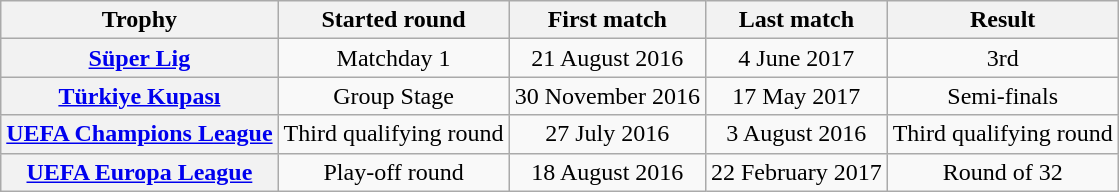<table class="wikitable">
<tr>
<th>Trophy</th>
<th>Started round</th>
<th>First match</th>
<th>Last match</th>
<th>Result</th>
</tr>
<tr>
<th><a href='#'>Süper Lig</a></th>
<td align="center">Matchday 1</td>
<td align="center">21 August 2016</td>
<td align="center">4 June 2017</td>
<td align="center">3rd</td>
</tr>
<tr>
<th><a href='#'>Türkiye Kupası</a></th>
<td align="center">Group Stage</td>
<td align="center">30 November 2016</td>
<td align="center">17 May 2017</td>
<td align="center">Semi-finals</td>
</tr>
<tr>
<th><a href='#'>UEFA Champions League</a></th>
<td align="center">Third qualifying round</td>
<td align="center">27 July 2016</td>
<td align="center">3 August 2016</td>
<td align="center">Third qualifying round</td>
</tr>
<tr>
<th><a href='#'>UEFA Europa League</a></th>
<td align="center">Play-off round</td>
<td align="center">18 August 2016</td>
<td align="center">22 February 2017</td>
<td align="center">Round of 32</td>
</tr>
</table>
